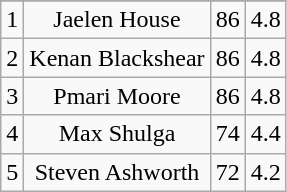<table class="wikitable sortable" style="text-align:center">
<tr>
</tr>
<tr>
<td>1</td>
<td>Jaelen House</td>
<td>86</td>
<td>4.8</td>
</tr>
<tr>
<td>2</td>
<td>Kenan Blackshear</td>
<td>86</td>
<td>4.8</td>
</tr>
<tr>
<td>3</td>
<td>Pmari Moore</td>
<td>86</td>
<td>4.8</td>
</tr>
<tr>
<td>4</td>
<td>Max Shulga</td>
<td>74</td>
<td>4.4</td>
</tr>
<tr>
<td>5</td>
<td>Steven Ashworth</td>
<td>72</td>
<td>4.2</td>
</tr>
</table>
